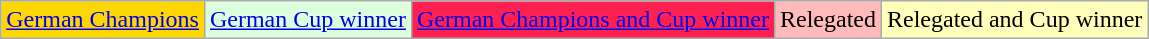<table class="wikitable" align="center">
<tr>
<td style="background:#FFD700"><a href='#'>German Champions</a></td>
<td style="background:#DDFFDD"><a href='#'>German Cup winner</a></td>
<td style="background:#FF2052"><a href='#'>German Champions and Cup winner</a></td>
<td style="background:#FFBBBB">Relegated</td>
<td style="background:#FFFFBB">Relegated and Cup winner</td>
</tr>
</table>
